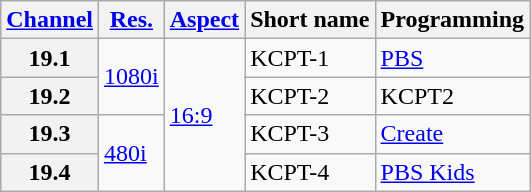<table class="wikitable">
<tr>
<th scope = "col"><a href='#'>Channel</a></th>
<th scope = "col"><a href='#'>Res.</a></th>
<th scope = "col"><a href='#'>Aspect</a></th>
<th scope = "col">Short name</th>
<th scope = "col">Programming</th>
</tr>
<tr>
<th scope = "row">19.1</th>
<td rowspan=2><a href='#'>1080i</a></td>
<td rowspan=4><a href='#'>16:9</a></td>
<td>KCPT-1</td>
<td><a href='#'>PBS</a></td>
</tr>
<tr>
<th scope = "row">19.2</th>
<td>KCPT-2</td>
<td>KCPT2</td>
</tr>
<tr>
<th scope = "row">19.3</th>
<td rowspan=2><a href='#'>480i</a></td>
<td>KCPT-3</td>
<td><a href='#'>Create</a></td>
</tr>
<tr>
<th scope = "row">19.4</th>
<td>KCPT-4</td>
<td><a href='#'>PBS Kids</a></td>
</tr>
</table>
